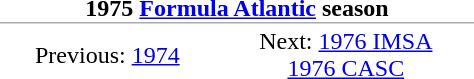<table style="margin: 0 0 1em 1em; float:right; text-align:center; width: 20em;" class="toccolours">
<tr>
<td colspan="2" style="padding:0 1em;border-bottom:1px #aaa solid;"><strong>1975 <a href='#'>Formula Atlantic</a> season</strong></td>
</tr>
<tr>
<td>Previous: <a href='#'>1974</a></td>
<td>Next: <a href='#'>1976 IMSA</a><br><a href='#'>1976 CASC</a></td>
</tr>
</table>
